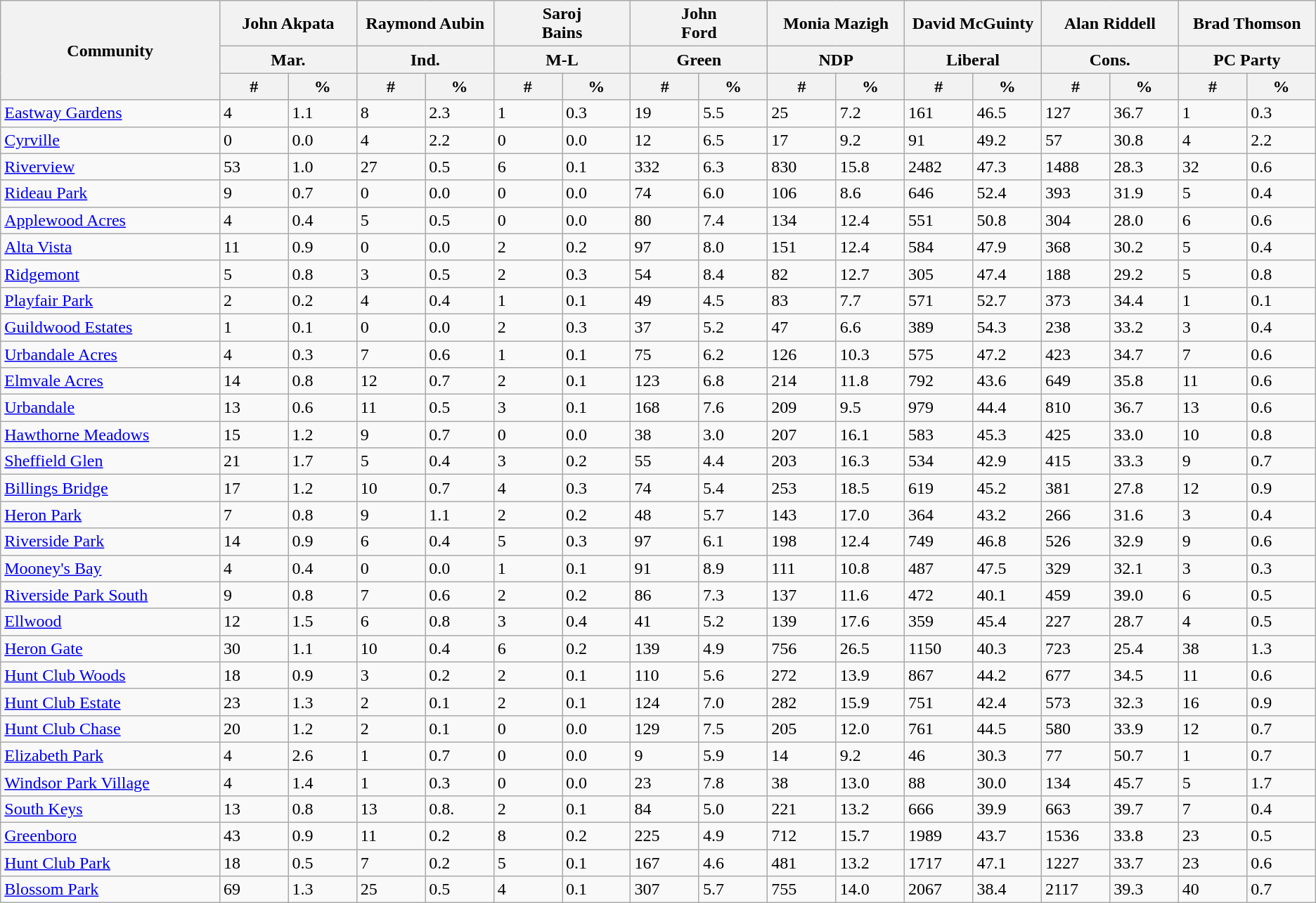<table class="wikitable">
<tr>
<th width=16% rowspan=3>Community</th>
<th colspan=2 >John Akpata</th>
<th colspan=2 >Raymond Aubin</th>
<th colspan=2 >Saroj <br> Bains</th>
<th colspan=2 >John<br>Ford</th>
<th colspan=2 >Monia Mazigh</th>
<th colspan=2 >David McGuinty</th>
<th colspan=2 >Alan Riddell</th>
<th colspan=2 >Brad Thomson</th>
</tr>
<tr>
<th colspan=2 >Mar.</th>
<th colspan=2 >Ind.</th>
<th colspan=2 >M-L</th>
<th colspan=2 >Green</th>
<th colspan=2 >NDP</th>
<th colspan=2 >Liberal</th>
<th colspan=2 >Cons.</th>
<th colspan=2 >PC Party</th>
</tr>
<tr>
<th width=5%>#</th>
<th width=5%>%</th>
<th width=5%>#</th>
<th width=5%>%</th>
<th width=5%>#</th>
<th width=5%>%</th>
<th width=5%>#</th>
<th width=5%>%</th>
<th width=5%>#</th>
<th width=5%>%</th>
<th width=5%>#</th>
<th width=5%>%</th>
<th width=5%>#</th>
<th width=5%>%</th>
<th width=5%>#</th>
<th width=5%>%</th>
</tr>
<tr>
<td><a href='#'>Eastway Gardens</a></td>
<td>4</td>
<td>1.1</td>
<td>8</td>
<td>2.3</td>
<td>1</td>
<td>0.3</td>
<td>19</td>
<td>5.5</td>
<td>25</td>
<td>7.2</td>
<td>161</td>
<td>46.5</td>
<td>127</td>
<td>36.7</td>
<td>1</td>
<td>0.3</td>
</tr>
<tr>
<td><a href='#'>Cyrville</a></td>
<td>0</td>
<td>0.0</td>
<td>4</td>
<td>2.2</td>
<td>0</td>
<td>0.0</td>
<td>12</td>
<td>6.5</td>
<td>17</td>
<td>9.2</td>
<td>91</td>
<td>49.2</td>
<td>57</td>
<td>30.8</td>
<td>4</td>
<td>2.2</td>
</tr>
<tr>
<td><a href='#'>Riverview</a></td>
<td>53</td>
<td>1.0</td>
<td>27</td>
<td>0.5</td>
<td>6</td>
<td>0.1</td>
<td>332</td>
<td>6.3</td>
<td>830</td>
<td>15.8</td>
<td>2482</td>
<td>47.3</td>
<td>1488</td>
<td>28.3</td>
<td>32</td>
<td>0.6</td>
</tr>
<tr>
<td><a href='#'>Rideau Park</a></td>
<td>9</td>
<td>0.7</td>
<td>0</td>
<td>0.0</td>
<td>0</td>
<td>0.0</td>
<td>74</td>
<td>6.0</td>
<td>106</td>
<td>8.6</td>
<td>646</td>
<td>52.4</td>
<td>393</td>
<td>31.9</td>
<td>5</td>
<td>0.4</td>
</tr>
<tr>
<td><a href='#'>Applewood Acres</a></td>
<td>4</td>
<td>0.4</td>
<td>5</td>
<td>0.5</td>
<td>0</td>
<td>0.0</td>
<td>80</td>
<td>7.4</td>
<td>134</td>
<td>12.4</td>
<td>551</td>
<td>50.8</td>
<td>304</td>
<td>28.0</td>
<td>6</td>
<td>0.6</td>
</tr>
<tr>
<td><a href='#'>Alta Vista</a></td>
<td>11</td>
<td>0.9</td>
<td>0</td>
<td>0.0</td>
<td>2</td>
<td>0.2</td>
<td>97</td>
<td>8.0</td>
<td>151</td>
<td>12.4</td>
<td>584</td>
<td>47.9</td>
<td>368</td>
<td>30.2</td>
<td>5</td>
<td>0.4</td>
</tr>
<tr>
<td><a href='#'>Ridgemont</a></td>
<td>5</td>
<td>0.8</td>
<td>3</td>
<td>0.5</td>
<td>2</td>
<td>0.3</td>
<td>54</td>
<td>8.4</td>
<td>82</td>
<td>12.7</td>
<td>305</td>
<td>47.4</td>
<td>188</td>
<td>29.2</td>
<td>5</td>
<td>0.8</td>
</tr>
<tr>
<td><a href='#'>Playfair Park</a></td>
<td>2</td>
<td>0.2</td>
<td>4</td>
<td>0.4</td>
<td>1</td>
<td>0.1</td>
<td>49</td>
<td>4.5</td>
<td>83</td>
<td>7.7</td>
<td>571</td>
<td>52.7</td>
<td>373</td>
<td>34.4</td>
<td>1</td>
<td>0.1</td>
</tr>
<tr>
<td><a href='#'>Guildwood Estates</a></td>
<td>1</td>
<td>0.1</td>
<td>0</td>
<td>0.0</td>
<td>2</td>
<td>0.3</td>
<td>37</td>
<td>5.2</td>
<td>47</td>
<td>6.6</td>
<td>389</td>
<td>54.3</td>
<td>238</td>
<td>33.2</td>
<td>3</td>
<td>0.4</td>
</tr>
<tr>
<td><a href='#'>Urbandale Acres</a></td>
<td>4</td>
<td>0.3</td>
<td>7</td>
<td>0.6</td>
<td>1</td>
<td>0.1</td>
<td>75</td>
<td>6.2</td>
<td>126</td>
<td>10.3</td>
<td>575</td>
<td>47.2</td>
<td>423</td>
<td>34.7</td>
<td>7</td>
<td>0.6</td>
</tr>
<tr>
<td><a href='#'>Elmvale Acres</a></td>
<td>14</td>
<td>0.8</td>
<td>12</td>
<td>0.7</td>
<td>2</td>
<td>0.1</td>
<td>123</td>
<td>6.8</td>
<td>214</td>
<td>11.8</td>
<td>792</td>
<td>43.6</td>
<td>649</td>
<td>35.8</td>
<td>11</td>
<td>0.6</td>
</tr>
<tr>
<td><a href='#'>Urbandale</a></td>
<td>13</td>
<td>0.6</td>
<td>11</td>
<td>0.5</td>
<td>3</td>
<td>0.1</td>
<td>168</td>
<td>7.6</td>
<td>209</td>
<td>9.5</td>
<td>979</td>
<td>44.4</td>
<td>810</td>
<td>36.7</td>
<td>13</td>
<td>0.6</td>
</tr>
<tr>
<td><a href='#'>Hawthorne Meadows</a></td>
<td>15</td>
<td>1.2</td>
<td>9</td>
<td>0.7</td>
<td>0</td>
<td>0.0</td>
<td>38</td>
<td>3.0</td>
<td>207</td>
<td>16.1</td>
<td>583</td>
<td>45.3</td>
<td>425</td>
<td>33.0</td>
<td>10</td>
<td>0.8</td>
</tr>
<tr>
<td><a href='#'>Sheffield Glen</a></td>
<td>21</td>
<td>1.7</td>
<td>5</td>
<td>0.4</td>
<td>3</td>
<td>0.2</td>
<td>55</td>
<td>4.4</td>
<td>203</td>
<td>16.3</td>
<td>534</td>
<td>42.9</td>
<td>415</td>
<td>33.3</td>
<td>9</td>
<td>0.7</td>
</tr>
<tr>
<td><a href='#'>Billings Bridge</a></td>
<td>17</td>
<td>1.2</td>
<td>10</td>
<td>0.7</td>
<td>4</td>
<td>0.3</td>
<td>74</td>
<td>5.4</td>
<td>253</td>
<td>18.5</td>
<td>619</td>
<td>45.2</td>
<td>381</td>
<td>27.8</td>
<td>12</td>
<td>0.9</td>
</tr>
<tr>
<td><a href='#'>Heron Park</a></td>
<td>7</td>
<td>0.8</td>
<td>9</td>
<td>1.1</td>
<td>2</td>
<td>0.2</td>
<td>48</td>
<td>5.7</td>
<td>143</td>
<td>17.0</td>
<td>364</td>
<td>43.2</td>
<td>266</td>
<td>31.6</td>
<td>3</td>
<td>0.4</td>
</tr>
<tr>
<td><a href='#'>Riverside Park</a></td>
<td>14</td>
<td>0.9</td>
<td>6</td>
<td>0.4</td>
<td>5</td>
<td>0.3</td>
<td>97</td>
<td>6.1</td>
<td>198</td>
<td>12.4</td>
<td>749</td>
<td>46.8</td>
<td>526</td>
<td>32.9</td>
<td>9</td>
<td>0.6</td>
</tr>
<tr>
<td><a href='#'>Mooney's Bay</a></td>
<td>4</td>
<td>0.4</td>
<td>0</td>
<td>0.0</td>
<td>1</td>
<td>0.1</td>
<td>91</td>
<td>8.9</td>
<td>111</td>
<td>10.8</td>
<td>487</td>
<td>47.5</td>
<td>329</td>
<td>32.1</td>
<td>3</td>
<td>0.3</td>
</tr>
<tr>
<td><a href='#'>Riverside Park South</a></td>
<td>9</td>
<td>0.8</td>
<td>7</td>
<td>0.6</td>
<td>2</td>
<td>0.2</td>
<td>86</td>
<td>7.3</td>
<td>137</td>
<td>11.6</td>
<td>472</td>
<td>40.1</td>
<td>459</td>
<td>39.0</td>
<td>6</td>
<td>0.5</td>
</tr>
<tr>
<td><a href='#'>Ellwood</a></td>
<td>12</td>
<td>1.5</td>
<td>6</td>
<td>0.8</td>
<td>3</td>
<td>0.4</td>
<td>41</td>
<td>5.2</td>
<td>139</td>
<td>17.6</td>
<td>359</td>
<td>45.4</td>
<td>227</td>
<td>28.7</td>
<td>4</td>
<td>0.5</td>
</tr>
<tr>
<td><a href='#'>Heron Gate</a></td>
<td>30</td>
<td>1.1</td>
<td>10</td>
<td>0.4</td>
<td>6</td>
<td>0.2</td>
<td>139</td>
<td>4.9</td>
<td>756</td>
<td>26.5</td>
<td>1150</td>
<td>40.3</td>
<td>723</td>
<td>25.4</td>
<td>38</td>
<td>1.3</td>
</tr>
<tr>
<td><a href='#'>Hunt Club Woods</a></td>
<td>18</td>
<td>0.9</td>
<td>3</td>
<td>0.2</td>
<td>2</td>
<td>0.1</td>
<td>110</td>
<td>5.6</td>
<td>272</td>
<td>13.9</td>
<td>867</td>
<td>44.2</td>
<td>677</td>
<td>34.5</td>
<td>11</td>
<td>0.6</td>
</tr>
<tr>
<td><a href='#'>Hunt Club Estate</a></td>
<td>23</td>
<td>1.3</td>
<td>2</td>
<td>0.1</td>
<td>2</td>
<td>0.1</td>
<td>124</td>
<td>7.0</td>
<td>282</td>
<td>15.9</td>
<td>751</td>
<td>42.4</td>
<td>573</td>
<td>32.3</td>
<td>16</td>
<td>0.9</td>
</tr>
<tr>
<td><a href='#'>Hunt Club Chase</a></td>
<td>20</td>
<td>1.2</td>
<td>2</td>
<td>0.1</td>
<td>0</td>
<td>0.0</td>
<td>129</td>
<td>7.5</td>
<td>205</td>
<td>12.0</td>
<td>761</td>
<td>44.5</td>
<td>580</td>
<td>33.9</td>
<td>12</td>
<td>0.7</td>
</tr>
<tr>
<td><a href='#'>Elizabeth Park</a></td>
<td>4</td>
<td>2.6</td>
<td>1</td>
<td>0.7</td>
<td>0</td>
<td>0.0</td>
<td>9</td>
<td>5.9</td>
<td>14</td>
<td>9.2</td>
<td>46</td>
<td>30.3</td>
<td>77</td>
<td>50.7</td>
<td>1</td>
<td>0.7</td>
</tr>
<tr>
<td><a href='#'>Windsor Park Village</a></td>
<td>4</td>
<td>1.4</td>
<td>1</td>
<td>0.3</td>
<td>0</td>
<td>0.0</td>
<td>23</td>
<td>7.8</td>
<td>38</td>
<td>13.0</td>
<td>88</td>
<td>30.0</td>
<td>134</td>
<td>45.7</td>
<td>5</td>
<td>1.7</td>
</tr>
<tr>
<td><a href='#'>South Keys</a></td>
<td>13</td>
<td>0.8</td>
<td>13</td>
<td>0.8.</td>
<td>2</td>
<td>0.1</td>
<td>84</td>
<td>5.0</td>
<td>221</td>
<td>13.2</td>
<td>666</td>
<td>39.9</td>
<td>663</td>
<td>39.7</td>
<td>7</td>
<td>0.4</td>
</tr>
<tr>
<td><a href='#'>Greenboro</a></td>
<td>43</td>
<td>0.9</td>
<td>11</td>
<td>0.2</td>
<td>8</td>
<td>0.2</td>
<td>225</td>
<td>4.9</td>
<td>712</td>
<td>15.7</td>
<td>1989</td>
<td>43.7</td>
<td>1536</td>
<td>33.8</td>
<td>23</td>
<td>0.5</td>
</tr>
<tr>
<td><a href='#'>Hunt Club Park</a></td>
<td>18</td>
<td>0.5</td>
<td>7</td>
<td>0.2</td>
<td>5</td>
<td>0.1</td>
<td>167</td>
<td>4.6</td>
<td>481</td>
<td>13.2</td>
<td>1717</td>
<td>47.1</td>
<td>1227</td>
<td>33.7</td>
<td>23</td>
<td>0.6</td>
</tr>
<tr>
<td><a href='#'>Blossom Park</a></td>
<td>69</td>
<td>1.3</td>
<td>25</td>
<td>0.5</td>
<td>4</td>
<td>0.1</td>
<td>307</td>
<td>5.7</td>
<td>755</td>
<td>14.0</td>
<td>2067</td>
<td>38.4</td>
<td>2117</td>
<td>39.3</td>
<td>40</td>
<td>0.7</td>
</tr>
</table>
